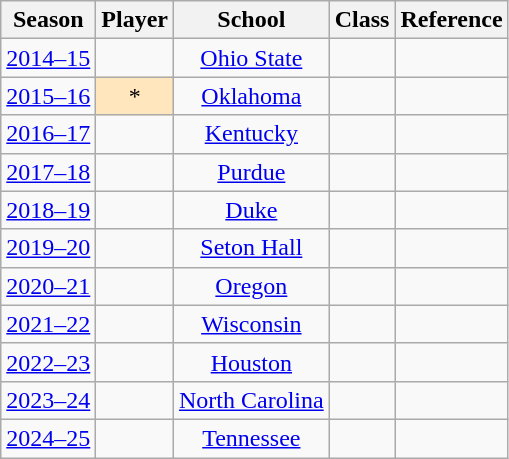<table class="wikitable sortable">
<tr>
<th>Season</th>
<th>Player</th>
<th>School</th>
<th>Class</th>
<th class="unsortable">Reference</th>
</tr>
<tr align=center>
<td><a href='#'>2014–15</a></td>
<td></td>
<td><a href='#'>Ohio State</a></td>
<td></td>
<td></td>
</tr>
<tr align=center>
<td><a href='#'>2015–16</a></td>
<td style="background-color:#FFE6BD">*</td>
<td><a href='#'>Oklahoma</a></td>
<td></td>
<td></td>
</tr>
<tr align=center>
<td><a href='#'>2016–17</a></td>
<td></td>
<td><a href='#'>Kentucky</a></td>
<td></td>
<td></td>
</tr>
<tr align=center>
<td><a href='#'>2017–18</a></td>
<td></td>
<td><a href='#'>Purdue</a></td>
<td></td>
<td></td>
</tr>
<tr align=center>
<td><a href='#'>2018–19</a></td>
<td></td>
<td><a href='#'>Duke</a></td>
<td></td>
<td></td>
</tr>
<tr align=center>
<td><a href='#'>2019–20</a></td>
<td></td>
<td><a href='#'>Seton Hall</a></td>
<td></td>
<td></td>
</tr>
<tr align=center>
<td><a href='#'>2020–21</a></td>
<td></td>
<td><a href='#'>Oregon</a></td>
<td></td>
<td></td>
</tr>
<tr align=center>
<td><a href='#'>2021–22</a></td>
<td></td>
<td><a href='#'>Wisconsin</a></td>
<td></td>
<td></td>
</tr>
<tr align=center>
<td><a href='#'>2022–23</a></td>
<td></td>
<td><a href='#'>Houston</a></td>
<td></td>
<td></td>
</tr>
<tr align=center>
<td><a href='#'>2023–24</a></td>
<td></td>
<td><a href='#'>North Carolina</a></td>
<td></td>
<td></td>
</tr>
<tr align=center>
<td><a href='#'>2024–25</a></td>
<td></td>
<td><a href='#'>Tennessee</a></td>
<td></td>
<td></td>
</tr>
</table>
